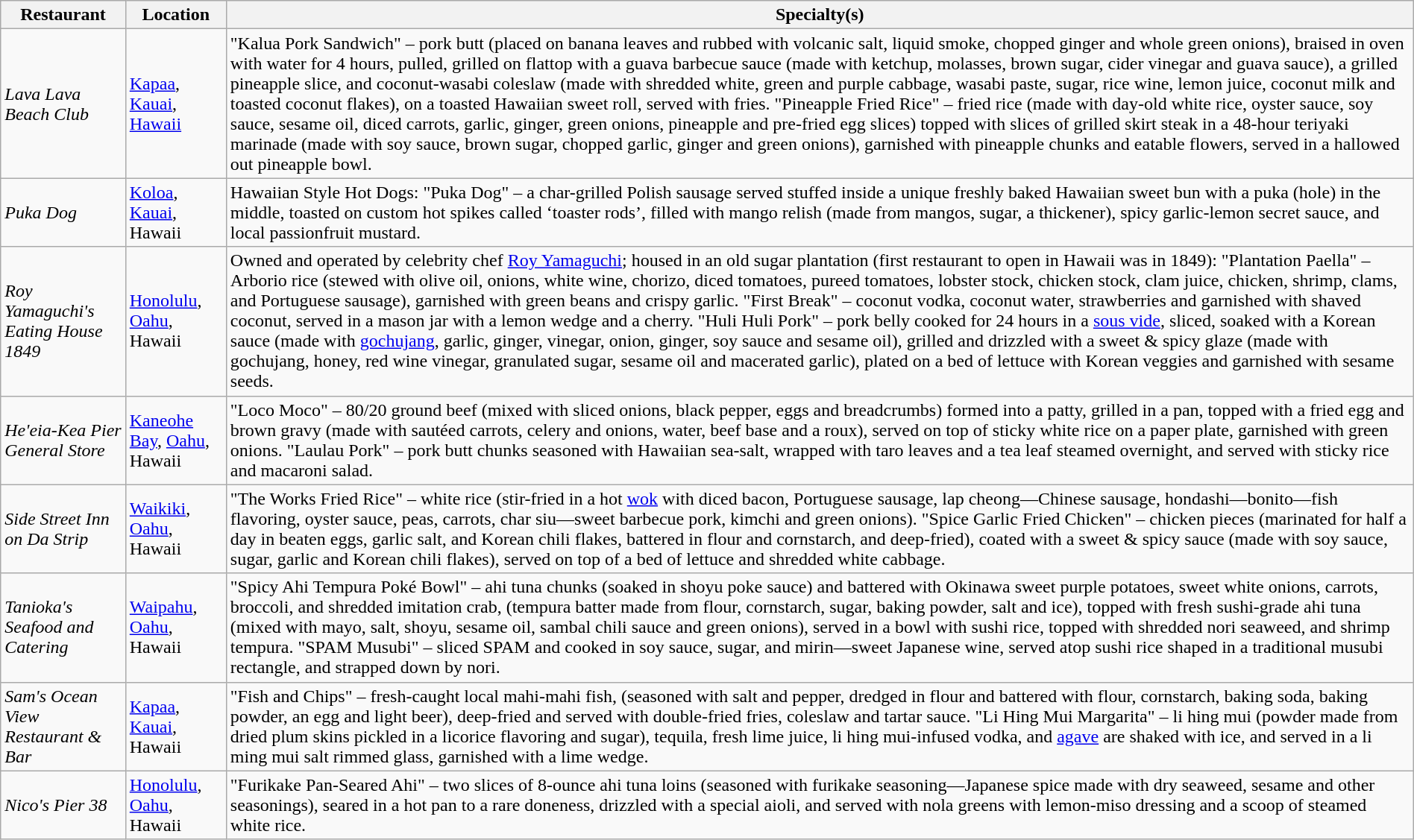<table class="wikitable" style="width:100%;">
<tr>
<th>Restaurant</th>
<th>Location</th>
<th>Specialty(s)</th>
</tr>
<tr>
<td><em>Lava Lava Beach Club</em></td>
<td><a href='#'>Kapaa</a>, <a href='#'>Kauai</a>, <a href='#'>Hawaii</a></td>
<td>"Kalua Pork Sandwich" – pork butt (placed on banana leaves and rubbed with volcanic salt, liquid smoke, chopped ginger and whole green onions), braised in oven with water for 4 hours, pulled, grilled on flattop with a guava barbecue sauce (made with ketchup, molasses, brown sugar, cider vinegar and guava sauce), a grilled pineapple slice, and coconut-wasabi coleslaw (made with shredded white, green and purple cabbage, wasabi paste, sugar, rice wine, lemon juice, coconut milk and toasted coconut flakes), on a toasted Hawaiian sweet roll, served with fries.  "Pineapple Fried Rice" – fried rice (made with day-old white rice, oyster sauce, soy sauce, sesame oil, diced carrots, garlic, ginger, green onions, pineapple and pre-fried egg slices) topped with slices of grilled skirt steak in a 48-hour teriyaki marinade (made with soy sauce, brown sugar, chopped garlic, ginger and green onions), garnished with pineapple chunks and eatable flowers, served in a hallowed out pineapple bowl.</td>
</tr>
<tr>
<td><em>Puka Dog</em></td>
<td><a href='#'>Koloa</a>, <a href='#'>Kauai</a>, Hawaii</td>
<td>Hawaiian Style Hot Dogs: "Puka Dog" – a char-grilled Polish sausage served stuffed inside a unique freshly baked Hawaiian sweet bun with a puka (hole) in the middle, toasted on custom hot spikes called ‘toaster rods’, filled with mango relish (made from mangos, sugar, a thickener), spicy garlic-lemon secret sauce, and local passionfruit mustard.</td>
</tr>
<tr>
<td><em>Roy Yamaguchi's Eating House 1849</em></td>
<td><a href='#'>Honolulu</a>, <a href='#'>Oahu</a>, Hawaii</td>
<td>Owned and operated by celebrity chef <a href='#'>Roy Yamaguchi</a>; housed in an old sugar plantation (first restaurant to open in Hawaii was in 1849): "Plantation Paella" – Arborio rice (stewed with olive oil, onions, white wine, chorizo, diced tomatoes, pureed tomatoes, lobster stock, chicken stock, clam juice, chicken, shrimp, clams, and Portuguese sausage), garnished with green beans and crispy garlic. "First Break" – coconut vodka, coconut water, strawberries and garnished with shaved coconut, served in a mason jar with a lemon wedge and a cherry. "Huli Huli Pork" – pork belly cooked for 24 hours in a <a href='#'>sous vide</a>, sliced, soaked with a Korean sauce (made with <a href='#'>gochujang</a>, garlic, ginger, vinegar, onion, ginger, soy sauce and sesame oil), grilled and drizzled with a sweet & spicy glaze (made with gochujang, honey, red wine vinegar, granulated sugar, sesame oil and macerated garlic), plated on a bed of lettuce with Korean veggies and garnished with sesame seeds.</td>
</tr>
<tr>
<td><em>He'eia-Kea Pier General Store</em></td>
<td><a href='#'>Kaneohe Bay</a>, <a href='#'>Oahu</a>, Hawaii</td>
<td>"Loco Moco" – 80/20 ground beef (mixed with sliced onions, black pepper, eggs and breadcrumbs) formed into a patty, grilled in a pan, topped with a fried egg and brown gravy (made with sautéed carrots, celery and onions, water, beef base and a roux), served on top of sticky white rice on a paper plate, garnished with green onions. "Laulau Pork" – pork butt chunks seasoned with Hawaiian sea-salt, wrapped with taro leaves and a tea leaf steamed overnight, and served with sticky rice and macaroni salad.</td>
</tr>
<tr>
<td><em>Side Street Inn on Da Strip</em></td>
<td><a href='#'>Waikiki</a>, <a href='#'>Oahu</a>, Hawaii</td>
<td>"The Works Fried Rice" – white rice (stir-fried in a hot <a href='#'>wok</a> with diced bacon, Portuguese sausage, lap cheong—Chinese sausage, hondashi—bonito—fish flavoring, oyster sauce, peas, carrots, char siu—sweet barbecue pork, kimchi and green onions). "Spice Garlic Fried Chicken" – chicken pieces (marinated for half a day in beaten eggs, garlic salt, and Korean chili flakes, battered in flour and cornstarch, and deep-fried), coated with a sweet & spicy sauce (made with soy sauce, sugar, garlic and Korean chili flakes), served on top of a bed of lettuce and shredded white cabbage.</td>
</tr>
<tr>
<td><em>Tanioka's Seafood and Catering</em></td>
<td><a href='#'>Waipahu</a>, <a href='#'>Oahu</a>, Hawaii</td>
<td>"Spicy Ahi Tempura Poké Bowl" – ahi tuna chunks (soaked in shoyu poke sauce) and battered with Okinawa sweet purple potatoes, sweet white onions, carrots, broccoli, and shredded imitation crab, (tempura batter made from flour, cornstarch, sugar, baking powder, salt and ice), topped with fresh sushi-grade ahi tuna (mixed with mayo, salt, shoyu, sesame oil, sambal chili sauce and green onions), served in a bowl with sushi rice, topped with shredded nori seaweed, and shrimp tempura. "SPAM Musubi" – sliced SPAM and cooked in soy sauce, sugar, and mirin—sweet Japanese wine, served atop sushi rice shaped in a traditional musubi rectangle, and strapped down by nori.</td>
</tr>
<tr>
<td><em>Sam's Ocean View Restaurant & Bar</em></td>
<td><a href='#'>Kapaa</a>, <a href='#'>Kauai</a>, Hawaii</td>
<td>"Fish and Chips" – fresh-caught local mahi-mahi fish, (seasoned with salt and pepper, dredged in flour and battered with flour, cornstarch, baking soda, baking powder, an egg and light beer), deep-fried and served with double-fried fries, coleslaw and tartar sauce.  "Li Hing Mui Margarita" – li hing mui (powder made from dried plum skins pickled in a licorice flavoring and sugar), tequila, fresh lime juice, li hing mui-infused vodka, and <a href='#'>agave</a> are shaked with ice, and served in a li ming mui salt rimmed glass, garnished with a lime wedge.</td>
</tr>
<tr>
<td><em>Nico's Pier 38</em></td>
<td><a href='#'>Honolulu</a>, <a href='#'>Oahu</a>, Hawaii</td>
<td>"Furikake Pan-Seared Ahi" – two slices of 8-ounce ahi tuna loins (seasoned with furikake seasoning—Japanese spice made with dry seaweed, sesame and other seasonings), seared in a hot pan to a rare doneness, drizzled with a special aioli, and served with nola greens with lemon-miso dressing and a scoop of steamed white rice.</td>
</tr>
</table>
